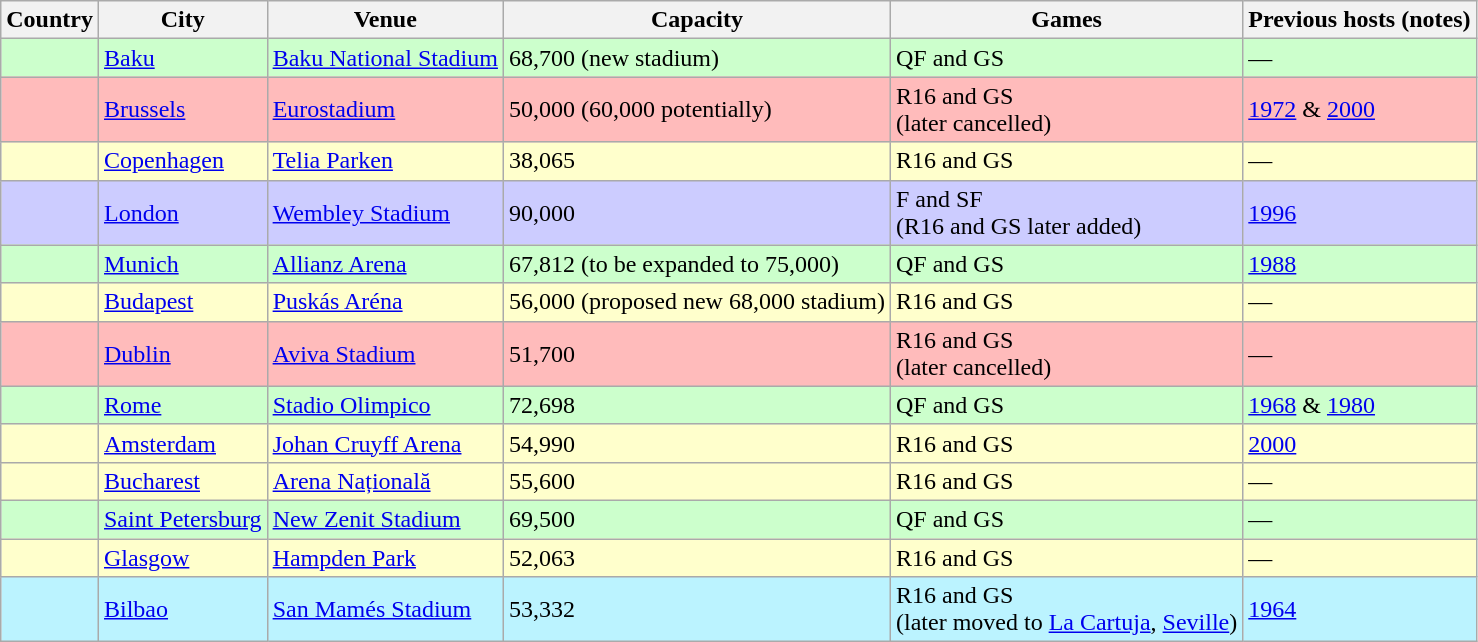<table class="wikitable sortable">
<tr>
<th>Country</th>
<th>City</th>
<th>Venue</th>
<th>Capacity</th>
<th>Games</th>
<th>Previous hosts (notes)</th>
</tr>
<tr bgcolor=#ccffcc>
<td></td>
<td><a href='#'>Baku</a></td>
<td><a href='#'>Baku National Stadium</a></td>
<td>68,700 (new stadium)</td>
<td>QF and GS</td>
<td>—</td>
</tr>
<tr bgcolor=#ffbbbb>
<td></td>
<td><a href='#'>Brussels</a></td>
<td><a href='#'>Eurostadium</a></td>
<td>50,000 (60,000 potentially)</td>
<td>R16 and GS<br>(later cancelled)</td>
<td><a href='#'>1972</a> & <a href='#'>2000</a></td>
</tr>
<tr bgcolor=#ffffcc>
<td></td>
<td><a href='#'>Copenhagen</a></td>
<td><a href='#'>Telia Parken</a></td>
<td>38,065</td>
<td>R16 and GS</td>
<td>—</td>
</tr>
<tr bgcolor=#ccccff>
<td></td>
<td><a href='#'>London</a></td>
<td><a href='#'>Wembley Stadium</a></td>
<td>90,000</td>
<td>F and SF<br>(R16 and GS later added)</td>
<td><a href='#'>1996</a></td>
</tr>
<tr bgcolor=#ccffcc>
<td></td>
<td><a href='#'>Munich</a></td>
<td><a href='#'>Allianz Arena</a></td>
<td>67,812 (to be expanded to 75,000)</td>
<td>QF and GS</td>
<td><a href='#'>1988</a></td>
</tr>
<tr bgcolor=#ffffcc>
<td></td>
<td><a href='#'>Budapest</a></td>
<td><a href='#'>Puskás Aréna</a></td>
<td>56,000 (proposed new 68,000 stadium)</td>
<td>R16 and GS</td>
<td>—</td>
</tr>
<tr bgcolor=#ffbbbb>
<td></td>
<td><a href='#'>Dublin</a></td>
<td><a href='#'>Aviva Stadium</a></td>
<td>51,700</td>
<td>R16 and GS<br>(later cancelled)</td>
<td>—</td>
</tr>
<tr bgcolor=#ccffcc>
<td></td>
<td><a href='#'>Rome</a></td>
<td><a href='#'>Stadio Olimpico</a></td>
<td>72,698</td>
<td>QF and GS</td>
<td><a href='#'>1968</a> & <a href='#'>1980</a></td>
</tr>
<tr bgcolor=#ffffcc>
<td></td>
<td><a href='#'>Amsterdam</a></td>
<td><a href='#'>Johan Cruyff Arena</a></td>
<td>54,990</td>
<td>R16 and GS</td>
<td><a href='#'>2000</a></td>
</tr>
<tr bgcolor=#ffffcc>
<td></td>
<td><a href='#'>Bucharest</a></td>
<td><a href='#'>Arena Națională</a></td>
<td>55,600</td>
<td>R16 and GS</td>
<td>—</td>
</tr>
<tr bgcolor=#ccffcc>
<td></td>
<td><a href='#'>Saint Petersburg</a></td>
<td><a href='#'>New Zenit Stadium</a></td>
<td>69,500</td>
<td>QF and GS</td>
<td>—</td>
</tr>
<tr bgcolor=#ffffcc>
<td></td>
<td><a href='#'>Glasgow</a></td>
<td><a href='#'>Hampden Park</a></td>
<td>52,063</td>
<td>R16 and GS</td>
<td>—</td>
</tr>
<tr bgcolor=#bbf3ff>
<td></td>
<td><a href='#'>Bilbao</a></td>
<td><a href='#'>San Mamés Stadium</a></td>
<td>53,332</td>
<td>R16 and GS<br>(later moved to <a href='#'>La Cartuja</a>, <a href='#'>Seville</a>)</td>
<td><a href='#'>1964</a></td>
</tr>
</table>
